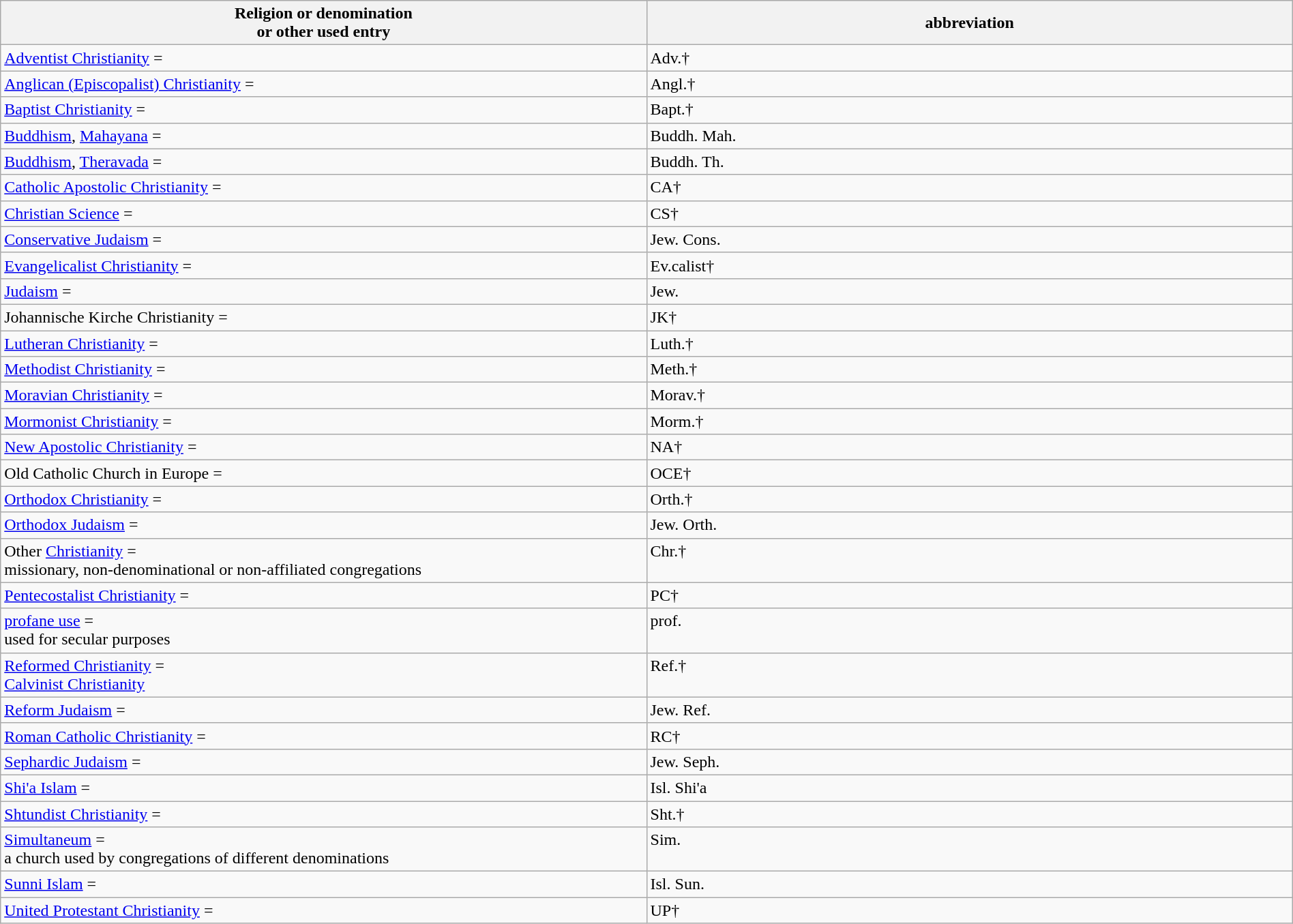<table class="sortable wikitable" width="100%">
<tr class="hintergrundfarbe5">
<th width = "50%">Religion or denomination<br>or other used entry</th>
<th width = "50%">abbreviation</th>
</tr>
<tr valign=top>
<td><a href='#'>Adventist Christianity</a> =</td>
<td>Adv.†</td>
</tr>
<tr valign=top>
<td><a href='#'>Anglican (Episcopalist) Christianity</a> =</td>
<td>Angl.†</td>
</tr>
<tr valign=top>
<td><a href='#'>Baptist Christianity</a> =</td>
<td>Bapt.†</td>
</tr>
<tr valign=top>
<td><a href='#'>Buddhism</a>, <a href='#'>Mahayana</a> =</td>
<td>Buddh. Mah.</td>
</tr>
<tr valign=top>
<td><a href='#'>Buddhism</a>, <a href='#'>Theravada</a> =</td>
<td>Buddh. Th.</td>
</tr>
<tr valign=top>
<td><a href='#'>Catholic Apostolic Christianity</a> =</td>
<td>CA†</td>
</tr>
<tr valign=top>
<td><a href='#'>Christian Science</a> =</td>
<td>CS†</td>
</tr>
<tr valign=top>
<td><a href='#'>Conservative Judaism</a> =</td>
<td>Jew. Cons.</td>
</tr>
<tr valign=top>
<td><a href='#'>Evangelicalist Christianity</a> =</td>
<td>Ev.calist†</td>
</tr>
<tr valign=top>
<td><a href='#'>Judaism</a> =</td>
<td>Jew.</td>
</tr>
<tr valign=top>
<td>Johannische Kirche Christianity =</td>
<td>JK†</td>
</tr>
<tr valign=top>
<td><a href='#'>Lutheran Christianity</a> =</td>
<td>Luth.†</td>
</tr>
<tr valign=top>
<td><a href='#'>Methodist Christianity</a> =</td>
<td>Meth.†</td>
</tr>
<tr valign=top>
<td><a href='#'>Moravian Christianity</a> =</td>
<td>Morav.†</td>
</tr>
<tr valign=top>
<td><a href='#'>Mormonist Christianity</a> =</td>
<td>Morm.†</td>
</tr>
<tr valign=top>
<td><a href='#'>New Apostolic Christianity</a> =</td>
<td>NA†</td>
</tr>
<tr valign=top>
<td>Old Catholic Church in Europe =</td>
<td>OCE†</td>
</tr>
<tr valign=top>
<td><a href='#'>Orthodox Christianity</a> =</td>
<td>Orth.†</td>
</tr>
<tr valign=top>
<td><a href='#'>Orthodox Judaism</a> =</td>
<td>Jew. Orth.</td>
</tr>
<tr valign=top>
<td>Other <a href='#'>Christianity</a> =<br>missionary, non-denominational or non-affiliated congregations</td>
<td>Chr.†</td>
</tr>
<tr valign=top>
<td><a href='#'>Pentecostalist Christianity</a> =</td>
<td>PC†</td>
</tr>
<tr valign=top>
<td><a href='#'>profane use</a> =<br>used for secular purposes</td>
<td>prof.</td>
</tr>
<tr valign=top>
<td><a href='#'>Reformed Christianity</a> =<br><a href='#'>Calvinist Christianity</a></td>
<td>Ref.†</td>
</tr>
<tr valign=top>
<td><a href='#'>Reform Judaism</a> =</td>
<td>Jew. Ref.</td>
</tr>
<tr valign=top>
<td><a href='#'>Roman Catholic Christianity</a> =</td>
<td>RC†</td>
</tr>
<tr valign=top>
<td><a href='#'>Sephardic Judaism</a> =</td>
<td>Jew. Seph.</td>
</tr>
<tr valign=top>
<td><a href='#'>Shi'a Islam</a> =</td>
<td>Isl. Shi'a</td>
</tr>
<tr valign=top>
<td><a href='#'>Shtundist Christianity</a> =</td>
<td>Sht.†</td>
</tr>
<tr valign=top>
<td><a href='#'>Simultaneum</a> = <br>a church used by congregations of different denominations</td>
<td>Sim.</td>
</tr>
<tr valign=top>
<td><a href='#'>Sunni Islam</a> =</td>
<td>Isl. Sun.</td>
</tr>
<tr valign=top>
<td><a href='#'>United Protestant Christianity</a> =</td>
<td>UP†</td>
</tr>
</table>
